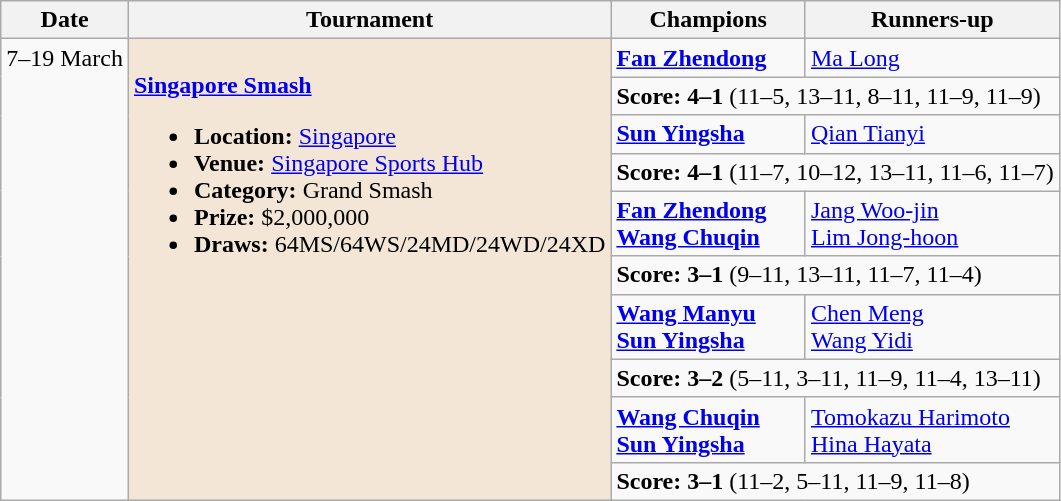<table class="wikitable">
<tr>
<th scope=col>Date</th>
<th scope=col>Tournament</th>
<th scope=col>Champions</th>
<th scope=col>Runners-up</th>
</tr>
<tr valign=top>
<td rowspan=10>7–19 March</td>
<td style="background:#f3e6d7;" rowspan="10"><br><strong><a href='#'>Singapore Smash</a></strong><ul><li><strong>Location:</strong> <a href='#'>Singapore</a></li><li><strong>Venue:</strong> <a href='#'>Singapore Sports Hub</a></li><li><strong>Category:</strong> Grand Smash</li><li><strong>Prize:</strong> $2,000,000</li><li><strong>Draws:</strong> 64MS/64WS/24MD/24WD/24XD</li></ul></td>
<td><strong> <a href='#'>Fan Zhendong</a></strong></td>
<td> <a href='#'>Ma Long</a></td>
</tr>
<tr>
<td colspan=2><strong>Score: 4–1</strong> (11–5, 13–11, 8–11, 11–9, 11–9)</td>
</tr>
<tr valign=top>
<td><strong> <a href='#'>Sun Yingsha</a></strong></td>
<td> <a href='#'>Qian Tianyi</a></td>
</tr>
<tr>
<td colspan=2><strong>Score: 4–1</strong> (11–7, 10–12, 13–11, 11–6, 11–7)</td>
</tr>
<tr valign=top>
<td><strong> <a href='#'>Fan Zhendong</a><br> <a href='#'>Wang Chuqin</a></strong></td>
<td> <a href='#'>Jang Woo-jin</a><br> <a href='#'>Lim Jong-hoon</a></td>
</tr>
<tr>
<td colspan=2><strong>Score: 3–1</strong> (9–11, 13–11, 11–7, 11–4)</td>
</tr>
<tr valign=top>
<td><strong> <a href='#'>Wang Manyu</a><br> <a href='#'>Sun Yingsha</a></strong></td>
<td> <a href='#'>Chen Meng</a><br> <a href='#'>Wang Yidi</a></td>
</tr>
<tr>
<td colspan=2><strong>Score: 3–2</strong> (5–11, 3–11, 11–9, 11–4, 13–11)</td>
</tr>
<tr valign=top>
<td><strong> <a href='#'>Wang Chuqin</a><br> <a href='#'>Sun Yingsha</a></strong></td>
<td> <a href='#'>Tomokazu Harimoto</a><br> <a href='#'>Hina Hayata</a></td>
</tr>
<tr>
<td colspan=2><strong>Score: 3–1</strong> (11–2, 5–11, 11–9, 11–8)</td>
</tr>
</table>
